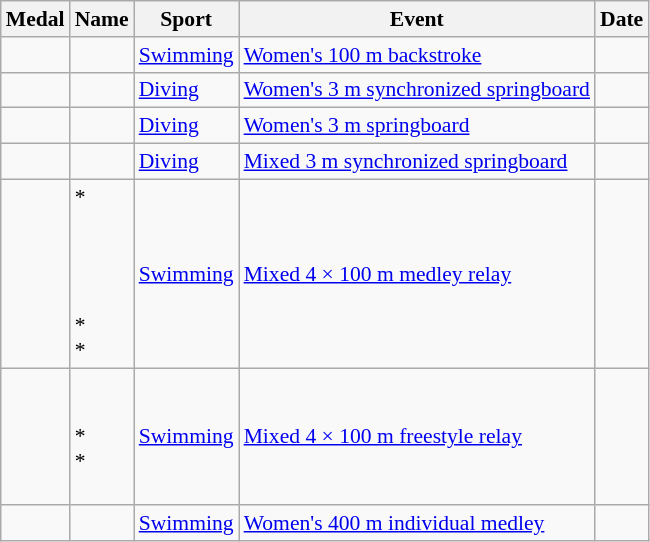<table class="wikitable sortable" style="font-size:90%">
<tr>
<th>Medal</th>
<th>Name</th>
<th>Sport</th>
<th>Event</th>
<th>Date</th>
</tr>
<tr>
<td></td>
<td></td>
<td><a href='#'>Swimming</a></td>
<td><a href='#'>Women's 100 m backstroke</a></td>
<td></td>
</tr>
<tr>
<td></td>
<td><br></td>
<td><a href='#'>Diving</a></td>
<td><a href='#'>Women's 3 m synchronized springboard</a></td>
<td></td>
</tr>
<tr>
<td></td>
<td></td>
<td><a href='#'>Diving</a></td>
<td><a href='#'>Women's 3 m springboard</a></td>
<td></td>
</tr>
<tr>
<td></td>
<td><br></td>
<td><a href='#'>Diving</a></td>
<td><a href='#'>Mixed 3 m synchronized springboard</a></td>
<td></td>
</tr>
<tr>
<td></td>
<td>*<br><br><br><br><br>*<br>*</td>
<td><a href='#'>Swimming</a></td>
<td><a href='#'>Mixed 4 × 100 m medley relay</a></td>
<td></td>
</tr>
<tr>
<td></td>
<td><br><br>*<br>*<br><br></td>
<td><a href='#'>Swimming</a></td>
<td><a href='#'>Mixed 4 × 100 m freestyle relay</a></td>
<td></td>
</tr>
<tr>
<td></td>
<td></td>
<td><a href='#'>Swimming</a></td>
<td><a href='#'>Women's 400 m individual medley</a></td>
<td></td>
</tr>
</table>
